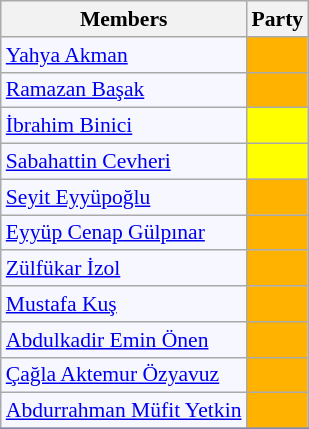<table class=wikitable style="border:1px solid #8888aa; background-color:#f7f8ff; padding:0px; font-size:90%;">
<tr>
<th>Members</th>
<th colspan="2">Party</th>
</tr>
<tr>
<td><a href='#'>Yahya Akman</a></td>
<td style="background: #ffb300"></td>
</tr>
<tr>
<td><a href='#'>Ramazan Başak</a></td>
<td style="background: #ffb300"></td>
</tr>
<tr>
<td><a href='#'>İbrahim Binici</a></td>
<td style="background: #ffff00"></td>
</tr>
<tr>
<td><a href='#'>Sabahattin Cevheri</a></td>
<td style="background: #ffff00"></td>
</tr>
<tr>
<td><a href='#'>Seyit Eyyüpoğlu</a></td>
<td style="background: #ffb300"></td>
</tr>
<tr>
<td><a href='#'>Eyyüp Cenap Gülpınar</a></td>
<td style="background: #ffb300"></td>
</tr>
<tr>
<td><a href='#'>Zülfükar İzol</a></td>
<td style="background: #ffb300"></td>
</tr>
<tr>
<td><a href='#'>Mustafa Kuş</a></td>
<td style="background: #ffb300"></td>
</tr>
<tr>
<td><a href='#'>Abdulkadir Emin Önen</a></td>
<td style="background: #ffb300"></td>
</tr>
<tr>
<td><a href='#'>Çağla Aktemur Özyavuz</a></td>
<td style="background: #ffb300"></td>
</tr>
<tr>
<td><a href='#'>Abdurrahman Müfit Yetkin</a></td>
<td style="background: #ffb300"></td>
</tr>
<tr>
</tr>
</table>
